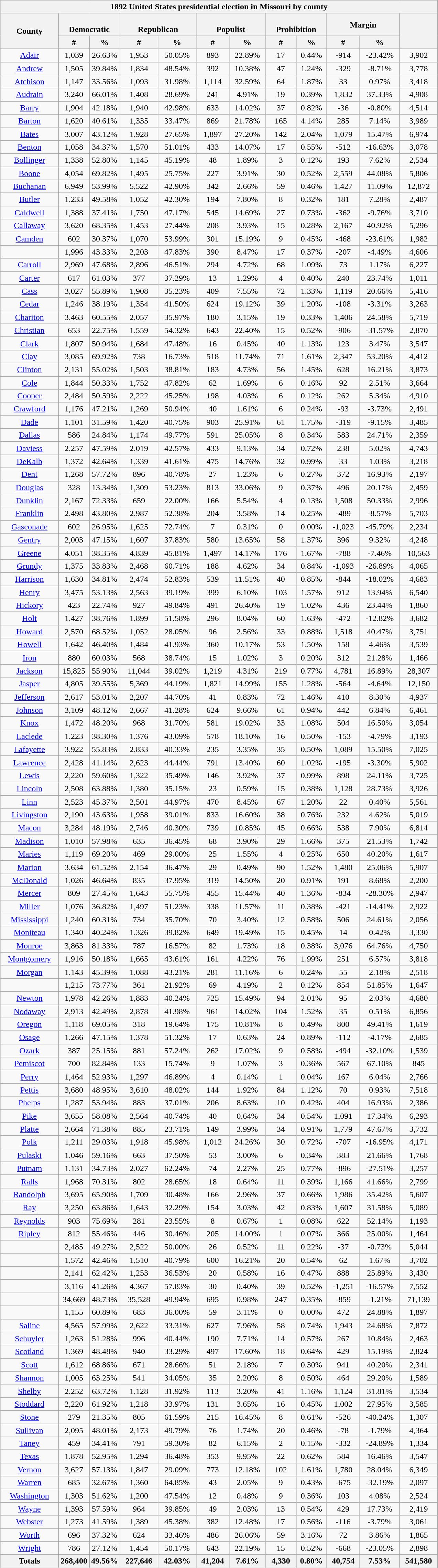<table class="wikitable sortable mw-collapsible mw-collapsed">
<tr>
<th colspan="12">1892 United States presidential election in Missouri by county</th>
</tr>
<tr>
<th style="text-align:center;" rowspan="2">County</th>
<th style="text-align:center;" colspan="2"><br>Democratic</th>
<th style="text-align:center;" colspan="2"><br>Republican</th>
<th style="text-align:center;" colspan="2"><br>Populist</th>
<th style="text-align:center;" colspan="2"><br>Prohibition</th>
<th style="text-align:center;" colspan="2">Margin</th>
<th style="text-align:center;" rowspan="2"></th>
</tr>
<tr>
<th width="7%" data-sort-type="number">#</th>
<th width="7%" data-sort-type="number">%</th>
<th style="text-align:center;" data-sort-type="number">#</th>
<th style="text-align:center;" data-sort-type="number">%</th>
<th style="text-align:center;" data-sort-type="number">#</th>
<th style="text-align:center;" data-sort-type="number">%</th>
<th width="7%" data-sort-type="number">#</th>
<th width="7%" data-sort-type="number">%</th>
<th style="text-align:center;" data-sort-type="number">#</th>
<th style="text-align:center;" data-sort-type="number">%</th>
</tr>
<tr style="text-align:center;">
<td><a href='#'>Adair</a></td>
<td>1,039</td>
<td>26.63%</td>
<td>1,953</td>
<td>50.05%</td>
<td>893</td>
<td>22.89%</td>
<td>17</td>
<td>0.44%</td>
<td>-914</td>
<td>-23.42%</td>
<td>3,902</td>
</tr>
<tr style="text-align:center;">
<td><a href='#'>Andrew</a></td>
<td>1,505</td>
<td>39.84%</td>
<td>1,834</td>
<td>48.54%</td>
<td>392</td>
<td>10.38%</td>
<td>47</td>
<td>1.24%</td>
<td>-329</td>
<td>-8.71%</td>
<td>3,778</td>
</tr>
<tr style="text-align:center;">
<td><a href='#'>Atchison</a></td>
<td>1,147</td>
<td>33.56%</td>
<td>1,093</td>
<td>31.98%</td>
<td>1,114</td>
<td>32.59%</td>
<td>64</td>
<td>1.87%</td>
<td>33</td>
<td>0.97%</td>
<td>3,418</td>
</tr>
<tr style="text-align:center;">
<td><a href='#'>Audrain</a></td>
<td>3,240</td>
<td>66.01%</td>
<td>1,408</td>
<td>28.69%</td>
<td>241</td>
<td>4.91%</td>
<td>19</td>
<td>0.39%</td>
<td>1,832</td>
<td>37.33%</td>
<td>4,908</td>
</tr>
<tr style="text-align:center;">
<td><a href='#'>Barry</a></td>
<td>1,904</td>
<td>42.18%</td>
<td>1,940</td>
<td>42.98%</td>
<td>633</td>
<td>14.02%</td>
<td>37</td>
<td>0.82%</td>
<td>-36</td>
<td>-0.80%</td>
<td>4,514</td>
</tr>
<tr style="text-align:center;">
<td><a href='#'>Barton</a></td>
<td>1,620</td>
<td>40.61%</td>
<td>1,335</td>
<td>33.47%</td>
<td>869</td>
<td>21.78%</td>
<td>165</td>
<td>4.14%</td>
<td>285</td>
<td>7.14%</td>
<td>3,989</td>
</tr>
<tr style="text-align:center;">
<td><a href='#'>Bates</a></td>
<td>3,007</td>
<td>43.12%</td>
<td>1,928</td>
<td>27.65%</td>
<td>1,897</td>
<td>27.20%</td>
<td>142</td>
<td>2.04%</td>
<td>1,079</td>
<td>15.47%</td>
<td>6,974</td>
</tr>
<tr style="text-align:center;">
<td><a href='#'>Benton</a></td>
<td>1,058</td>
<td>34.37%</td>
<td>1,570</td>
<td>51.01%</td>
<td>433</td>
<td>14.07%</td>
<td>17</td>
<td>0.55%</td>
<td>-512</td>
<td>-16.63%</td>
<td>3,078</td>
</tr>
<tr style="text-align:center;">
<td><a href='#'>Bollinger</a></td>
<td>1,338</td>
<td>52.80%</td>
<td>1,145</td>
<td>45.19%</td>
<td>48</td>
<td>1.89%</td>
<td>3</td>
<td>0.12%</td>
<td>193</td>
<td>7.62%</td>
<td>2,534</td>
</tr>
<tr style="text-align:center;">
<td><a href='#'>Boone</a></td>
<td>4,054</td>
<td>69.82%</td>
<td>1,495</td>
<td>25.75%</td>
<td>227</td>
<td>3.91%</td>
<td>30</td>
<td>0.52%</td>
<td>2,559</td>
<td>44.08%</td>
<td>5,806</td>
</tr>
<tr style="text-align:center;">
<td><a href='#'>Buchanan</a></td>
<td>6,949</td>
<td>53.99%</td>
<td>5,522</td>
<td>42.90%</td>
<td>342</td>
<td>2.66%</td>
<td>59</td>
<td>0.46%</td>
<td>1,427</td>
<td>11.09%</td>
<td>12,872</td>
</tr>
<tr style="text-align:center;">
<td><a href='#'>Butler</a></td>
<td>1,233</td>
<td>49.58%</td>
<td>1,052</td>
<td>42.30%</td>
<td>194</td>
<td>7.80%</td>
<td>8</td>
<td>0.32%</td>
<td>181</td>
<td>7.28%</td>
<td>2,487</td>
</tr>
<tr style="text-align:center;">
<td><a href='#'>Caldwell</a></td>
<td>1,388</td>
<td>37.41%</td>
<td>1,750</td>
<td>47.17%</td>
<td>545</td>
<td>14.69%</td>
<td>27</td>
<td>0.73%</td>
<td>-362</td>
<td>-9.76%</td>
<td>3,710</td>
</tr>
<tr style="text-align:center;">
<td><a href='#'>Callaway</a></td>
<td>3,620</td>
<td>68.35%</td>
<td>1,453</td>
<td>27.44%</td>
<td>208</td>
<td>3.93%</td>
<td>15</td>
<td>0.28%</td>
<td>2,167</td>
<td>40.92%</td>
<td>5,296</td>
</tr>
<tr style="text-align:center;">
<td><a href='#'>Camden</a></td>
<td>602</td>
<td>30.37%</td>
<td>1,070</td>
<td>53.99%</td>
<td>301</td>
<td>15.19%</td>
<td>9</td>
<td>0.45%</td>
<td>-468</td>
<td>-23.61%</td>
<td>1,982</td>
</tr>
<tr style="text-align:center;">
<td></td>
<td>1,996</td>
<td>43.33%</td>
<td>2,203</td>
<td>47.83%</td>
<td>390</td>
<td>8.47%</td>
<td>17</td>
<td>0.37%</td>
<td>-207</td>
<td>-4.49%</td>
<td>4,606</td>
</tr>
<tr style="text-align:center;">
<td><a href='#'>Carroll</a></td>
<td>2,969</td>
<td>47.68%</td>
<td>2,896</td>
<td>46.51%</td>
<td>294</td>
<td>4.72%</td>
<td>68</td>
<td>1.09%</td>
<td>73</td>
<td>1.17%</td>
<td>6,227</td>
</tr>
<tr style="text-align:center;">
<td><a href='#'>Carter</a></td>
<td>617</td>
<td>61.03%</td>
<td>377</td>
<td>37.29%</td>
<td>13</td>
<td>1.29%</td>
<td>4</td>
<td>0.40%</td>
<td>240</td>
<td>23.74%</td>
<td>1,011</td>
</tr>
<tr style="text-align:center;">
<td><a href='#'>Cass</a></td>
<td>3,027</td>
<td>55.89%</td>
<td>1,908</td>
<td>35.23%</td>
<td>409</td>
<td>7.55%</td>
<td>72</td>
<td>1.33%</td>
<td>1,119</td>
<td>20.66%</td>
<td>5,416</td>
</tr>
<tr style="text-align:center;">
<td><a href='#'>Cedar</a></td>
<td>1,246</td>
<td>38.19%</td>
<td>1,354</td>
<td>41.50%</td>
<td>624</td>
<td>19.12%</td>
<td>39</td>
<td>1.20%</td>
<td>-108</td>
<td>-3.31%</td>
<td>3,263</td>
</tr>
<tr style="text-align:center;">
<td><a href='#'>Chariton</a></td>
<td>3,463</td>
<td>60.55%</td>
<td>2,057</td>
<td>35.97%</td>
<td>180</td>
<td>3.15%</td>
<td>19</td>
<td>0.33%</td>
<td>1,406</td>
<td>24.58%</td>
<td>5,719</td>
</tr>
<tr style="text-align:center;">
<td><a href='#'>Christian</a></td>
<td>653</td>
<td>22.75%</td>
<td>1,559</td>
<td>54.32%</td>
<td>643</td>
<td>22.40%</td>
<td>15</td>
<td>0.52%</td>
<td>-906</td>
<td>-31.57%</td>
<td>2,870</td>
</tr>
<tr style="text-align:center;">
<td><a href='#'>Clark</a></td>
<td>1,807</td>
<td>50.94%</td>
<td>1,684</td>
<td>47.48%</td>
<td>16</td>
<td>0.45%</td>
<td>40</td>
<td>1.13%</td>
<td>123</td>
<td>3.47%</td>
<td>3,547</td>
</tr>
<tr style="text-align:center;">
<td><a href='#'>Clay</a></td>
<td>3,085</td>
<td>69.92%</td>
<td>738</td>
<td>16.73%</td>
<td>518</td>
<td>11.74%</td>
<td>71</td>
<td>1.61%</td>
<td>2,347</td>
<td>53.20%</td>
<td>4,412</td>
</tr>
<tr style="text-align:center;">
<td><a href='#'>Clinton</a></td>
<td>2,131</td>
<td>55.02%</td>
<td>1,503</td>
<td>38.81%</td>
<td>183</td>
<td>4.73%</td>
<td>56</td>
<td>1.45%</td>
<td>628</td>
<td>16.21%</td>
<td>3,873</td>
</tr>
<tr style="text-align:center;">
<td><a href='#'>Cole</a></td>
<td>1,844</td>
<td>50.33%</td>
<td>1,752</td>
<td>47.82%</td>
<td>62</td>
<td>1.69%</td>
<td>6</td>
<td>0.16%</td>
<td>92</td>
<td>2.51%</td>
<td>3,664</td>
</tr>
<tr style="text-align:center;">
<td><a href='#'>Cooper</a></td>
<td>2,484</td>
<td>50.59%</td>
<td>2,222</td>
<td>45.25%</td>
<td>198</td>
<td>4.03%</td>
<td>6</td>
<td>0.12%</td>
<td>262</td>
<td>5.34%</td>
<td>4,910</td>
</tr>
<tr style="text-align:center;">
<td><a href='#'>Crawford</a></td>
<td>1,176</td>
<td>47.21%</td>
<td>1,269</td>
<td>50.94%</td>
<td>40</td>
<td>1.61%</td>
<td>6</td>
<td>0.24%</td>
<td>-93</td>
<td>-3.73%</td>
<td>2,491</td>
</tr>
<tr style="text-align:center;">
<td><a href='#'>Dade</a></td>
<td>1,101</td>
<td>31.59%</td>
<td>1,420</td>
<td>40.75%</td>
<td>903</td>
<td>25.91%</td>
<td>61</td>
<td>1.75%</td>
<td>-319</td>
<td>-9.15%</td>
<td>3,485</td>
</tr>
<tr style="text-align:center;">
<td><a href='#'>Dallas</a></td>
<td>586</td>
<td>24.84%</td>
<td>1,174</td>
<td>49.77%</td>
<td>591</td>
<td>25.05%</td>
<td>8</td>
<td>0.34%</td>
<td>583</td>
<td>24.71%</td>
<td>2,359</td>
</tr>
<tr style="text-align:center;">
<td><a href='#'>Daviess</a></td>
<td>2,257</td>
<td>47.59%</td>
<td>2,019</td>
<td>42.57%</td>
<td>433</td>
<td>9.13%</td>
<td>34</td>
<td>0.72%</td>
<td>238</td>
<td>5.02%</td>
<td>4,743</td>
</tr>
<tr style="text-align:center;">
<td><a href='#'>DeKalb</a></td>
<td>1,372</td>
<td>42.64%</td>
<td>1,339</td>
<td>41.61%</td>
<td>475</td>
<td>14.76%</td>
<td>32</td>
<td>0.99%</td>
<td>33</td>
<td>1.03%</td>
<td>3,218</td>
</tr>
<tr style="text-align:center;">
<td><a href='#'>Dent</a></td>
<td>1,268</td>
<td>57.72%</td>
<td>896</td>
<td>40.78%</td>
<td>27</td>
<td>1.23%</td>
<td>6</td>
<td>0.27%</td>
<td>372</td>
<td>16.93%</td>
<td>2,197</td>
</tr>
<tr style="text-align:center;">
<td><a href='#'>Douglas</a></td>
<td>328</td>
<td>13.34%</td>
<td>1,309</td>
<td>53.23%</td>
<td>813</td>
<td>33.06%</td>
<td>9</td>
<td>0.37%</td>
<td>496</td>
<td>20.17%</td>
<td>2,459</td>
</tr>
<tr style="text-align:center;">
<td><a href='#'>Dunklin</a></td>
<td>2,167</td>
<td>72.33%</td>
<td>659</td>
<td>22.00%</td>
<td>166</td>
<td>5.54%</td>
<td>4</td>
<td>0.13%</td>
<td>1,508</td>
<td>50.33%</td>
<td>2,996</td>
</tr>
<tr style="text-align:center;">
<td><a href='#'>Franklin</a></td>
<td>2,498</td>
<td>43.80%</td>
<td>2,987</td>
<td>52.38%</td>
<td>204</td>
<td>3.58%</td>
<td>14</td>
<td>0.25%</td>
<td>-489</td>
<td>-8.57%</td>
<td>5,703</td>
</tr>
<tr style="text-align:center;">
<td><a href='#'>Gasconade</a></td>
<td>602</td>
<td>26.95%</td>
<td>1,625</td>
<td>72.74%</td>
<td>7</td>
<td>0.31%</td>
<td>0</td>
<td>0.00%</td>
<td>-1,023</td>
<td>-45.79%</td>
<td>2,234</td>
</tr>
<tr style="text-align:center;">
<td><a href='#'>Gentry</a></td>
<td>2,003</td>
<td>47.15%</td>
<td>1,607</td>
<td>37.83%</td>
<td>580</td>
<td>13.65%</td>
<td>58</td>
<td>1.37%</td>
<td>396</td>
<td>9.32%</td>
<td>4,248</td>
</tr>
<tr style="text-align:center;">
<td><a href='#'>Greene</a></td>
<td>4,051</td>
<td>38.35%</td>
<td>4,839</td>
<td>45.81%</td>
<td>1,497</td>
<td>14.17%</td>
<td>176</td>
<td>1.67%</td>
<td>-788</td>
<td>-7.46%</td>
<td>10,563</td>
</tr>
<tr style="text-align:center;">
<td><a href='#'>Grundy</a></td>
<td>1,375</td>
<td>33.83%</td>
<td>2,468</td>
<td>60.71%</td>
<td>188</td>
<td>4.62%</td>
<td>34</td>
<td>0.84%</td>
<td>-1,093</td>
<td>-26.89%</td>
<td>4,065</td>
</tr>
<tr style="text-align:center;">
<td><a href='#'>Harrison</a></td>
<td>1,630</td>
<td>34.81%</td>
<td>2,474</td>
<td>52.83%</td>
<td>539</td>
<td>11.51%</td>
<td>40</td>
<td>0.85%</td>
<td>-844</td>
<td>-18.02%</td>
<td>4,683</td>
</tr>
<tr style="text-align:center;">
<td><a href='#'>Henry</a></td>
<td>3,475</td>
<td>53.13%</td>
<td>2,563</td>
<td>39.19%</td>
<td>399</td>
<td>6.10%</td>
<td>103</td>
<td>1.57%</td>
<td>912</td>
<td>13.94%</td>
<td>6,540</td>
</tr>
<tr style="text-align:center;">
<td><a href='#'>Hickory</a></td>
<td>423</td>
<td>22.74%</td>
<td>927</td>
<td>49.84%</td>
<td>491</td>
<td>26.40%</td>
<td>19</td>
<td>1.02%</td>
<td>436</td>
<td>23.44%</td>
<td>1,860</td>
</tr>
<tr style="text-align:center;">
<td><a href='#'>Holt</a></td>
<td>1,427</td>
<td>38.76%</td>
<td>1,899</td>
<td>51.58%</td>
<td>296</td>
<td>8.04%</td>
<td>60</td>
<td>1.63%</td>
<td>-472</td>
<td>-12.82%</td>
<td>3,682</td>
</tr>
<tr style="text-align:center;">
<td><a href='#'>Howard</a></td>
<td>2,570</td>
<td>68.52%</td>
<td>1,052</td>
<td>28.05%</td>
<td>96</td>
<td>2.56%</td>
<td>33</td>
<td>0.88%</td>
<td>1,518</td>
<td>40.47%</td>
<td>3,751</td>
</tr>
<tr style="text-align:center;">
<td><a href='#'>Howell</a></td>
<td>1,642</td>
<td>46.40%</td>
<td>1,484</td>
<td>41.93%</td>
<td>360</td>
<td>10.17%</td>
<td>53</td>
<td>1.50%</td>
<td>158</td>
<td>4.46%</td>
<td>3,539</td>
</tr>
<tr style="text-align:center;">
<td><a href='#'>Iron</a></td>
<td>880</td>
<td>60.03%</td>
<td>568</td>
<td>38.74%</td>
<td>15</td>
<td>1.02%</td>
<td>3</td>
<td>0.20%</td>
<td>312</td>
<td>21.28%</td>
<td>1,466</td>
</tr>
<tr style="text-align:center;">
<td><a href='#'>Jackson</a></td>
<td>15,825</td>
<td>55.90%</td>
<td>11,044</td>
<td>39.02%</td>
<td>1,219</td>
<td>4.31%</td>
<td>219</td>
<td>0.77%</td>
<td>4,781</td>
<td>16.89%</td>
<td>28,307</td>
</tr>
<tr style="text-align:center;">
<td><a href='#'>Jasper</a></td>
<td>4,805</td>
<td>39.55%</td>
<td>5,369</td>
<td>44.19%</td>
<td>1,821</td>
<td>14.99%</td>
<td>155</td>
<td>1.28%</td>
<td>-564</td>
<td>-4.64%</td>
<td>12,150</td>
</tr>
<tr style="text-align:center;">
<td><a href='#'>Jefferson</a></td>
<td>2,617</td>
<td>53.01%</td>
<td>2,207</td>
<td>44.70%</td>
<td>41</td>
<td>0.83%</td>
<td>72</td>
<td>1.46%</td>
<td>410</td>
<td>8.30%</td>
<td>4,937</td>
</tr>
<tr style="text-align:center;">
<td><a href='#'>Johnson</a></td>
<td>3,109</td>
<td>48.12%</td>
<td>2,667</td>
<td>41.28%</td>
<td>624</td>
<td>9.66%</td>
<td>61</td>
<td>0.94%</td>
<td>442</td>
<td>6.84%</td>
<td>6,461</td>
</tr>
<tr style="text-align:center;">
<td><a href='#'>Knox</a></td>
<td>1,472</td>
<td>48.20%</td>
<td>968</td>
<td>31.70%</td>
<td>581</td>
<td>19.02%</td>
<td>33</td>
<td>1.08%</td>
<td>504</td>
<td>16.50%</td>
<td>3,054</td>
</tr>
<tr style="text-align:center;">
<td><a href='#'>Laclede</a></td>
<td>1,223</td>
<td>38.30%</td>
<td>1,376</td>
<td>43.09%</td>
<td>578</td>
<td>18.10%</td>
<td>16</td>
<td>0.50%</td>
<td>-153</td>
<td>-4.79%</td>
<td>3,193</td>
</tr>
<tr style="text-align:center;">
<td><a href='#'>Lafayette</a></td>
<td>3,922</td>
<td>55.83%</td>
<td>2,833</td>
<td>40.33%</td>
<td>235</td>
<td>3.35%</td>
<td>35</td>
<td>0.50%</td>
<td>1,089</td>
<td>15.50%</td>
<td>7,025</td>
</tr>
<tr style="text-align:center;">
<td><a href='#'>Lawrence</a></td>
<td>2,428</td>
<td>41.14%</td>
<td>2,623</td>
<td>44.44%</td>
<td>791</td>
<td>13.40%</td>
<td>60</td>
<td>1.02%</td>
<td>-195</td>
<td>-3.30%</td>
<td>5,902</td>
</tr>
<tr style="text-align:center;">
<td><a href='#'>Lewis</a></td>
<td>2,220</td>
<td>59.60%</td>
<td>1,322</td>
<td>35.49%</td>
<td>146</td>
<td>3.92%</td>
<td>37</td>
<td>0.99%</td>
<td>898</td>
<td>24.11%</td>
<td>3,725</td>
</tr>
<tr style="text-align:center;">
<td><a href='#'>Lincoln</a></td>
<td>2,508</td>
<td>63.88%</td>
<td>1,380</td>
<td>35.15%</td>
<td>23</td>
<td>0.59%</td>
<td>15</td>
<td>0.38%</td>
<td>1,128</td>
<td>28.73%</td>
<td>3,926</td>
</tr>
<tr style="text-align:center;">
<td><a href='#'>Linn</a></td>
<td>2,523</td>
<td>45.37%</td>
<td>2,501</td>
<td>44.97%</td>
<td>470</td>
<td>8.45%</td>
<td>67</td>
<td>1.20%</td>
<td>22</td>
<td>0.40%</td>
<td>5,561</td>
</tr>
<tr style="text-align:center;">
<td><a href='#'>Livingston</a></td>
<td>2,190</td>
<td>43.63%</td>
<td>1,958</td>
<td>39.01%</td>
<td>833</td>
<td>16.60%</td>
<td>38</td>
<td>0.76%</td>
<td>232</td>
<td>4.62%</td>
<td>5,019</td>
</tr>
<tr style="text-align:center;">
<td><a href='#'>Macon</a></td>
<td>3,284</td>
<td>48.19%</td>
<td>2,746</td>
<td>40.30%</td>
<td>739</td>
<td>10.85%</td>
<td>45</td>
<td>0.66%</td>
<td>538</td>
<td>7.90%</td>
<td>6,814</td>
</tr>
<tr style="text-align:center;">
<td><a href='#'>Madison</a></td>
<td>1,010</td>
<td>57.98%</td>
<td>635</td>
<td>36.45%</td>
<td>68</td>
<td>3.90%</td>
<td>29</td>
<td>1.66%</td>
<td>375</td>
<td>21.53%</td>
<td>1,742</td>
</tr>
<tr style="text-align:center;">
<td><a href='#'>Maries</a></td>
<td>1,119</td>
<td>69.20%</td>
<td>469</td>
<td>29.00%</td>
<td>25</td>
<td>1.55%</td>
<td>4</td>
<td>0.25%</td>
<td>650</td>
<td>40.20%</td>
<td>1,617</td>
</tr>
<tr style="text-align:center;">
<td><a href='#'>Marion</a></td>
<td>3,634</td>
<td>61.52%</td>
<td>2,154</td>
<td>36.47%</td>
<td>29</td>
<td>0.49%</td>
<td>90</td>
<td>1.52%</td>
<td>1,480</td>
<td>25.06%</td>
<td>5,907</td>
</tr>
<tr style="text-align:center;">
<td><a href='#'>McDonald</a></td>
<td>1,026</td>
<td>46.64%</td>
<td>835</td>
<td>37.95%</td>
<td>319</td>
<td>14.50%</td>
<td>20</td>
<td>0.91%</td>
<td>191</td>
<td>8.68%</td>
<td>2,200</td>
</tr>
<tr style="text-align:center;">
<td><a href='#'>Mercer</a></td>
<td>809</td>
<td>27.45%</td>
<td>1,643</td>
<td>55.75%</td>
<td>455</td>
<td>15.44%</td>
<td>40</td>
<td>1.36%</td>
<td>-834</td>
<td>-28.30%</td>
<td>2,947</td>
</tr>
<tr style="text-align:center;">
<td><a href='#'>Miller</a></td>
<td>1,076</td>
<td>36.82%</td>
<td>1,497</td>
<td>51.23%</td>
<td>338</td>
<td>11.57%</td>
<td>11</td>
<td>0.38%</td>
<td>-421</td>
<td>-14.41%</td>
<td>2,922</td>
</tr>
<tr style="text-align:center;">
<td><a href='#'>Mississippi</a></td>
<td>1,240</td>
<td>60.31%</td>
<td>734</td>
<td>35.70%</td>
<td>70</td>
<td>3.40%</td>
<td>12</td>
<td>0.58%</td>
<td>506</td>
<td>24.61%</td>
<td>2,056</td>
</tr>
<tr style="text-align:center;">
<td><a href='#'>Moniteau</a></td>
<td>1,340</td>
<td>40.24%</td>
<td>1,326</td>
<td>39.82%</td>
<td>649</td>
<td>19.49%</td>
<td>15</td>
<td>0.45%</td>
<td>14</td>
<td>0.42%</td>
<td>3,330</td>
</tr>
<tr style="text-align:center;">
<td><a href='#'>Monroe</a></td>
<td>3,863</td>
<td>81.33%</td>
<td>787</td>
<td>16.57%</td>
<td>82</td>
<td>1.73%</td>
<td>18</td>
<td>0.38%</td>
<td>3,076</td>
<td>64.76%</td>
<td>4,750</td>
</tr>
<tr style="text-align:center;">
<td><a href='#'>Montgomery</a></td>
<td>1,916</td>
<td>50.18%</td>
<td>1,665</td>
<td>43.61%</td>
<td>161</td>
<td>4.22%</td>
<td>76</td>
<td>1.99%</td>
<td>251</td>
<td>6.57%</td>
<td>3,818</td>
</tr>
<tr style="text-align:center;">
<td><a href='#'>Morgan</a></td>
<td>1,143</td>
<td>45.39%</td>
<td>1,088</td>
<td>43.21%</td>
<td>281</td>
<td>11.16%</td>
<td>6</td>
<td>0.24%</td>
<td>55</td>
<td>2.18%</td>
<td>2,518</td>
</tr>
<tr style="text-align:center;">
<td></td>
<td>1,215</td>
<td>73.77%</td>
<td>361</td>
<td>21.92%</td>
<td>69</td>
<td>4.19%</td>
<td>2</td>
<td>0.12%</td>
<td>854</td>
<td>51.85%</td>
<td>1,647</td>
</tr>
<tr style="text-align:center;">
<td><a href='#'>Newton</a></td>
<td>1,978</td>
<td>42.26%</td>
<td>1,883</td>
<td>40.24%</td>
<td>725</td>
<td>15.49%</td>
<td>94</td>
<td>2.01%</td>
<td>95</td>
<td>2.03%</td>
<td>4,680</td>
</tr>
<tr style="text-align:center;">
<td><a href='#'>Nodaway</a></td>
<td>2,913</td>
<td>42.49%</td>
<td>2,878</td>
<td>41.98%</td>
<td>961</td>
<td>14.02%</td>
<td>104</td>
<td>1.52%</td>
<td>35</td>
<td>0.51%</td>
<td>6,856</td>
</tr>
<tr style="text-align:center;">
<td><a href='#'>Oregon</a></td>
<td>1,118</td>
<td>69.05%</td>
<td>318</td>
<td>19.64%</td>
<td>175</td>
<td>10.81%</td>
<td>8</td>
<td>0.49%</td>
<td>800</td>
<td>49.41%</td>
<td>1,619</td>
</tr>
<tr style="text-align:center;">
<td><a href='#'>Osage</a></td>
<td>1,266</td>
<td>47.15%</td>
<td>1,378</td>
<td>51.32%</td>
<td>17</td>
<td>0.63%</td>
<td>24</td>
<td>0.89%</td>
<td>-112</td>
<td>-4.17%</td>
<td>2,685</td>
</tr>
<tr style="text-align:center;">
<td><a href='#'>Ozark</a></td>
<td>387</td>
<td>25.15%</td>
<td>881</td>
<td>57.24%</td>
<td>262</td>
<td>17.02%</td>
<td>9</td>
<td>0.58%</td>
<td>-494</td>
<td>-32.10%</td>
<td>1,539</td>
</tr>
<tr style="text-align:center;">
<td><a href='#'>Pemiscot</a></td>
<td>700</td>
<td>82.84%</td>
<td>133</td>
<td>15.74%</td>
<td>9</td>
<td>1.07%</td>
<td>3</td>
<td>0.36%</td>
<td>567</td>
<td>67.10%</td>
<td>845</td>
</tr>
<tr style="text-align:center;">
<td><a href='#'>Perry</a></td>
<td>1,464</td>
<td>52.93%</td>
<td>1,297</td>
<td>46.89%</td>
<td>4</td>
<td>0.14%</td>
<td>1</td>
<td>0.04%</td>
<td>167</td>
<td>6.04%</td>
<td>2,766</td>
</tr>
<tr style="text-align:center;">
<td><a href='#'>Pettis</a></td>
<td>3,680</td>
<td>48.95%</td>
<td>3,610</td>
<td>48.02%</td>
<td>144</td>
<td>1.92%</td>
<td>84</td>
<td>1.12%</td>
<td>70</td>
<td>0.93%</td>
<td>7,518</td>
</tr>
<tr style="text-align:center;">
<td><a href='#'>Phelps</a></td>
<td>1,287</td>
<td>53.94%</td>
<td>883</td>
<td>37.01%</td>
<td>206</td>
<td>8.63%</td>
<td>10</td>
<td>0.42%</td>
<td>404</td>
<td>16.93%</td>
<td>2,386</td>
</tr>
<tr style="text-align:center;">
<td><a href='#'>Pike</a></td>
<td>3,655</td>
<td>58.08%</td>
<td>2,564</td>
<td>40.74%</td>
<td>40</td>
<td>0.64%</td>
<td>34</td>
<td>0.54%</td>
<td>1,091</td>
<td>17.34%</td>
<td>6,293</td>
</tr>
<tr style="text-align:center;">
<td><a href='#'>Platte</a></td>
<td>2,664</td>
<td>71.38%</td>
<td>885</td>
<td>23.71%</td>
<td>149</td>
<td>3.99%</td>
<td>34</td>
<td>0.91%</td>
<td>1,779</td>
<td>47.67%</td>
<td>3,732</td>
</tr>
<tr style="text-align:center;">
<td><a href='#'>Polk</a></td>
<td>1,211</td>
<td>29.03%</td>
<td>1,918</td>
<td>45.98%</td>
<td>1,012</td>
<td>24.26%</td>
<td>30</td>
<td>0.72%</td>
<td>-707</td>
<td>-16.95%</td>
<td>4,171</td>
</tr>
<tr style="text-align:center;">
<td><a href='#'>Pulaski</a></td>
<td>1,046</td>
<td>59.16%</td>
<td>663</td>
<td>37.50%</td>
<td>53</td>
<td>3.00%</td>
<td>6</td>
<td>0.34%</td>
<td>383</td>
<td>21.66%</td>
<td>1,768</td>
</tr>
<tr style="text-align:center;">
<td><a href='#'>Putnam</a></td>
<td>1,131</td>
<td>34.73%</td>
<td>2,027</td>
<td>62.24%</td>
<td>74</td>
<td>2.27%</td>
<td>25</td>
<td>0.77%</td>
<td>-896</td>
<td>-27.51%</td>
<td>3,257</td>
</tr>
<tr style="text-align:center;">
<td><a href='#'>Ralls</a></td>
<td>1,968</td>
<td>70.31%</td>
<td>802</td>
<td>28.65%</td>
<td>18</td>
<td>0.64%</td>
<td>11</td>
<td>0.39%</td>
<td>1,166</td>
<td>41.66%</td>
<td>2,799</td>
</tr>
<tr style="text-align:center;">
<td><a href='#'>Randolph</a></td>
<td>3,695</td>
<td>65.90%</td>
<td>1,709</td>
<td>30.48%</td>
<td>166</td>
<td>2.96%</td>
<td>37</td>
<td>0.66%</td>
<td>1,986</td>
<td>35.42%</td>
<td>5,607</td>
</tr>
<tr style="text-align:center;">
<td><a href='#'>Ray</a></td>
<td>3,250</td>
<td>63.86%</td>
<td>1,643</td>
<td>32.29%</td>
<td>154</td>
<td>3.03%</td>
<td>42</td>
<td>0.83%</td>
<td>1,607</td>
<td>31.58%</td>
<td>5,089</td>
</tr>
<tr style="text-align:center;">
<td><a href='#'>Reynolds</a></td>
<td>903</td>
<td>75.69%</td>
<td>281</td>
<td>23.55%</td>
<td>8</td>
<td>0.67%</td>
<td>1</td>
<td>0.08%</td>
<td>622</td>
<td>52.14%</td>
<td>1,193</td>
</tr>
<tr style="text-align:center;">
<td><a href='#'>Ripley</a></td>
<td>812</td>
<td>55.46%</td>
<td>446</td>
<td>30.46%</td>
<td>205</td>
<td>14.00%</td>
<td>1</td>
<td>0.07%</td>
<td>366</td>
<td>25.00%</td>
<td>1,464</td>
</tr>
<tr style="text-align:center;">
<td></td>
<td>2,485</td>
<td>49.27%</td>
<td>2,522</td>
<td>50.00%</td>
<td>26</td>
<td>0.52%</td>
<td>11</td>
<td>0.22%</td>
<td>-37</td>
<td>-0.73%</td>
<td>5,044</td>
</tr>
<tr style="text-align:center;">
<td></td>
<td>1,572</td>
<td>42.46%</td>
<td>1,510</td>
<td>40.79%</td>
<td>600</td>
<td>16.21%</td>
<td>20</td>
<td>0.54%</td>
<td>62</td>
<td>1.67%</td>
<td>3,702</td>
</tr>
<tr style="text-align:center;">
<td></td>
<td>2,141</td>
<td>62.42%</td>
<td>1,253</td>
<td>36.53%</td>
<td>20</td>
<td>0.58%</td>
<td>16</td>
<td>0.47%</td>
<td>888</td>
<td>25.89%</td>
<td>3,430</td>
</tr>
<tr style="text-align:center;">
<td></td>
<td>3,116</td>
<td>41.26%</td>
<td>4,367</td>
<td>57.83%</td>
<td>30</td>
<td>0.40%</td>
<td>39</td>
<td>0.52%</td>
<td>-1,251</td>
<td>-16.57%</td>
<td>7,552</td>
</tr>
<tr style="text-align:center;">
<td></td>
<td>34,669</td>
<td>48.73%</td>
<td>35,528</td>
<td>49.94%</td>
<td>695</td>
<td>0.98%</td>
<td>247</td>
<td>0.35%</td>
<td>-859</td>
<td>-1.21%</td>
<td>71,139</td>
</tr>
<tr style="text-align:center;">
<td></td>
<td>1,155</td>
<td>60.89%</td>
<td>683</td>
<td>36.00%</td>
<td>59</td>
<td>3.11%</td>
<td>0</td>
<td>0.00%</td>
<td>472</td>
<td>24.88%</td>
<td>1,897</td>
</tr>
<tr style="text-align:center;">
<td><a href='#'>Saline</a></td>
<td>4,565</td>
<td>57.99%</td>
<td>2,622</td>
<td>33.31%</td>
<td>627</td>
<td>7.96%</td>
<td>58</td>
<td>0.74%</td>
<td>1,943</td>
<td>24.68%</td>
<td>7,872</td>
</tr>
<tr style="text-align:center;">
<td><a href='#'>Schuyler</a></td>
<td>1,263</td>
<td>51.28%</td>
<td>996</td>
<td>40.44%</td>
<td>190</td>
<td>7.71%</td>
<td>14</td>
<td>0.57%</td>
<td>267</td>
<td>10.84%</td>
<td>2,463</td>
</tr>
<tr style="text-align:center;">
<td><a href='#'>Scotland</a></td>
<td>1,369</td>
<td>48.48%</td>
<td>940</td>
<td>33.29%</td>
<td>497</td>
<td>17.60%</td>
<td>18</td>
<td>0.64%</td>
<td>429</td>
<td>15.19%</td>
<td>2,824</td>
</tr>
<tr style="text-align:center;">
<td><a href='#'>Scott</a></td>
<td>1,612</td>
<td>68.86%</td>
<td>671</td>
<td>28.66%</td>
<td>51</td>
<td>2.18%</td>
<td>7</td>
<td>0.30%</td>
<td>941</td>
<td>40.20%</td>
<td>2,341</td>
</tr>
<tr style="text-align:center;">
<td><a href='#'>Shannon</a></td>
<td>1,005</td>
<td>63.25%</td>
<td>541</td>
<td>34.05%</td>
<td>35</td>
<td>2.20%</td>
<td>8</td>
<td>0.50%</td>
<td>464</td>
<td>29.20%</td>
<td>1,589</td>
</tr>
<tr style="text-align:center;">
<td><a href='#'>Shelby</a></td>
<td>2,252</td>
<td>63.72%</td>
<td>1,128</td>
<td>31.92%</td>
<td>113</td>
<td>3.20%</td>
<td>41</td>
<td>1.16%</td>
<td>1,124</td>
<td>31.81%</td>
<td>3,534</td>
</tr>
<tr style="text-align:center;">
<td><a href='#'>Stoddard</a></td>
<td>2,220</td>
<td>61.92%</td>
<td>1,218</td>
<td>33.97%</td>
<td>131</td>
<td>3.65%</td>
<td>16</td>
<td>0.45%</td>
<td>1,002</td>
<td>27.95%</td>
<td>3,585</td>
</tr>
<tr style="text-align:center;">
<td><a href='#'>Stone</a></td>
<td>279</td>
<td>21.35%</td>
<td>805</td>
<td>61.59%</td>
<td>215</td>
<td>16.45%</td>
<td>8</td>
<td>0.61%</td>
<td>-526</td>
<td>-40.24%</td>
<td>1,307</td>
</tr>
<tr style="text-align:center;">
<td><a href='#'>Sullivan</a></td>
<td>2,095</td>
<td>48.01%</td>
<td>2,173</td>
<td>49.79%</td>
<td>76</td>
<td>1.74%</td>
<td>20</td>
<td>0.46%</td>
<td>-78</td>
<td>-1.79%</td>
<td>4,364</td>
</tr>
<tr style="text-align:center;">
<td><a href='#'>Taney</a></td>
<td>459</td>
<td>34.41%</td>
<td>791</td>
<td>59.30%</td>
<td>82</td>
<td>6.15%</td>
<td>2</td>
<td>0.15%</td>
<td>-332</td>
<td>-24.89%</td>
<td>1,334</td>
</tr>
<tr style="text-align:center;">
<td><a href='#'>Texas</a></td>
<td>1,878</td>
<td>52.95%</td>
<td>1,294</td>
<td>36.48%</td>
<td>353</td>
<td>9.95%</td>
<td>22</td>
<td>0.62%</td>
<td>584</td>
<td>16.46%</td>
<td>3,547</td>
</tr>
<tr style="text-align:center;">
<td><a href='#'>Vernon</a></td>
<td>3,627</td>
<td>57.13%</td>
<td>1,847</td>
<td>29.09%</td>
<td>773</td>
<td>12.18%</td>
<td>102</td>
<td>1.61%</td>
<td>1,780</td>
<td>28.04%</td>
<td>6,349</td>
</tr>
<tr style="text-align:center;">
<td><a href='#'>Warren</a></td>
<td>685</td>
<td>32.67%</td>
<td>1,360</td>
<td>64.85%</td>
<td>43</td>
<td>2.05%</td>
<td>9</td>
<td>0.43%</td>
<td>-675</td>
<td>-32.19%</td>
<td>2,097</td>
</tr>
<tr style="text-align:center;">
<td><a href='#'>Washington</a></td>
<td>1,303</td>
<td>51.62%</td>
<td>1,200</td>
<td>47.54%</td>
<td>12</td>
<td>0.48%</td>
<td>9</td>
<td>0.36%</td>
<td>103</td>
<td>4.08%</td>
<td>2,524</td>
</tr>
<tr style="text-align:center;">
<td><a href='#'>Wayne</a></td>
<td>1,393</td>
<td>57.59%</td>
<td>964</td>
<td>39.85%</td>
<td>49</td>
<td>2.03%</td>
<td>13</td>
<td>0.54%</td>
<td>429</td>
<td>17.73%</td>
<td>2,419</td>
</tr>
<tr style="text-align:center;">
<td><a href='#'>Webster</a></td>
<td>1,273</td>
<td>41.59%</td>
<td>1,389</td>
<td>45.38%</td>
<td>382</td>
<td>12.48%</td>
<td>17</td>
<td>0.56%</td>
<td>-116</td>
<td>-3.79%</td>
<td>3,061</td>
</tr>
<tr style="text-align:center;">
<td><a href='#'>Worth</a></td>
<td>696</td>
<td>37.32%</td>
<td>624</td>
<td>33.46%</td>
<td>486</td>
<td>26.06%</td>
<td>59</td>
<td>3.16%</td>
<td>72</td>
<td>3.86%</td>
<td>1,865</td>
</tr>
<tr style="text-align:center;">
<td><a href='#'>Wright</a></td>
<td>786</td>
<td>27.12%</td>
<td>1,454</td>
<td>50.17%</td>
<td>643</td>
<td>22.19%</td>
<td>15</td>
<td>0.52%</td>
<td>-668</td>
<td>-23.05%</td>
<td>2,898</td>
</tr>
<tr style="text-align:center;">
<th>Totals</th>
<th>268,400</th>
<th>49.56%</th>
<th>227,646</th>
<th>42.03%</th>
<th>41,204</th>
<th>7.61%</th>
<th>4,330</th>
<th>0.80%</th>
<th>40,754</th>
<th>7.53%</th>
<th>541,580</th>
</tr>
</table>
